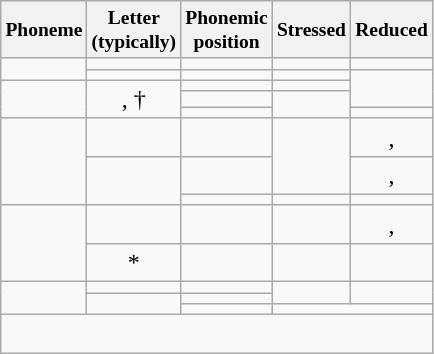<table class="wikitable floatright" style="text-align: center;">
<tr style="font-size: small;">
<th>Phoneme</th>
<th>Letter<br>(typically)</th>
<th>Phonemic<br>position</th>
<th>Stressed</th>
<th>Reduced</th>
</tr>
<tr>
<td rowspan="2"></td>
<td></td>
<td></td>
<td></td>
<td></td>
</tr>
<tr>
<td></td>
<td></td>
<td></td>
<td rowspan="3"></td>
</tr>
<tr>
<td rowspan="3"></td>
<td rowspan="3">, †</td>
<td></td>
<td></td>
</tr>
<tr>
<td></td>
<td rowspan="2"></td>
</tr>
<tr>
<td></td>
<td></td>
</tr>
<tr>
<td rowspan="3"></td>
<td></td>
<td></td>
<td rowspan="2"></td>
<td>, </td>
</tr>
<tr>
<td rowspan="2"></td>
<td></td>
<td>, </td>
</tr>
<tr>
<td></td>
<td></td>
<td></td>
</tr>
<tr>
<td rowspan="2"></td>
<td></td>
<td rowspan="1"></td>
<td></td>
<td>, </td>
</tr>
<tr>
<td>*</td>
<td></td>
<td></td>
<td></td>
</tr>
<tr>
<td rowspan="3"></td>
<td></td>
<td></td>
<td rowspan="2"></td>
<td rowspan="2"></td>
</tr>
<tr>
<td rowspan="2"></td>
<td></td>
</tr>
<tr>
<td></td>
<td colspan="2"></td>
</tr>
<tr>
<td colspan="5" style="text-align: left;"><br></td>
</tr>
</table>
